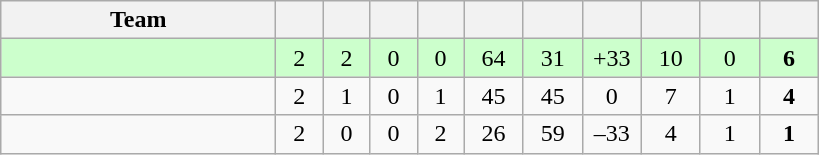<table class="wikitable" style="text-align:center;">
<tr>
<th style="width:11.0em;">Team</th>
<th style="width:1.5em;"></th>
<th style="width:1.5em;"></th>
<th style="width:1.5em;"></th>
<th style="width:1.5em;"></th>
<th style="width:2.0em;"></th>
<th style="width:2.0em;"></th>
<th style="width:2.0em;"></th>
<th style="width:2.0em;"></th>
<th style="width:2.0em;"></th>
<th style="width:2.0em;"></th>
</tr>
<tr bgcolor=#cfc>
<td align="left"></td>
<td>2</td>
<td>2</td>
<td>0</td>
<td>0</td>
<td>64</td>
<td>31</td>
<td>+33</td>
<td>10</td>
<td>0</td>
<td><strong>6</strong></td>
</tr>
<tr>
<td align="left"></td>
<td>2</td>
<td>1</td>
<td>0</td>
<td>1</td>
<td>45</td>
<td>45</td>
<td>0</td>
<td>7</td>
<td>1</td>
<td><strong>4</strong></td>
</tr>
<tr>
<td align="left"></td>
<td>2</td>
<td>0</td>
<td>0</td>
<td>2</td>
<td>26</td>
<td>59</td>
<td>–33</td>
<td>4</td>
<td>1</td>
<td><strong>1</strong></td>
</tr>
</table>
